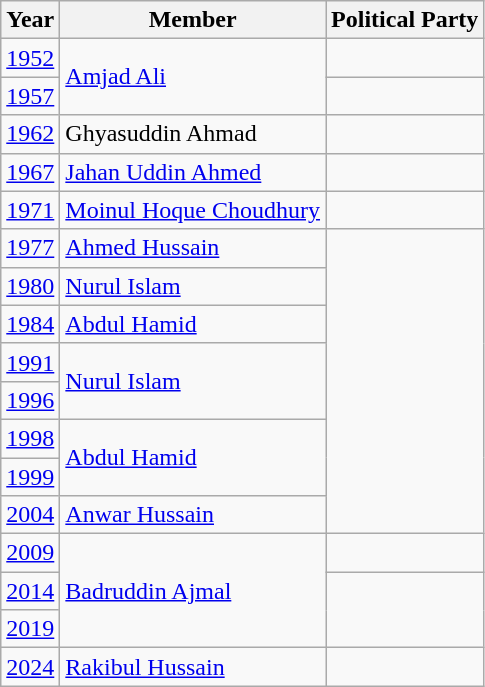<table class="wikitable sortable">
<tr>
<th>Year</th>
<th>Member</th>
<th colspan=2>Political Party</th>
</tr>
<tr>
<td><a href='#'>1952</a></td>
<td rowspan=2><a href='#'>Amjad Ali</a></td>
<td></td>
</tr>
<tr>
<td><a href='#'>1957</a></td>
</tr>
<tr>
<td><a href='#'>1962</a></td>
<td>Ghyasuddin Ahmad</td>
<td></td>
</tr>
<tr>
<td><a href='#'>1967</a></td>
<td><a href='#'>Jahan Uddin Ahmed</a></td>
<td></td>
</tr>
<tr>
<td><a href='#'>1971</a></td>
<td><a href='#'>Moinul Hoque Choudhury</a></td>
<td></td>
</tr>
<tr>
<td><a href='#'>1977</a></td>
<td><a href='#'>Ahmed Hussain</a></td>
</tr>
<tr>
<td><a href='#'>1980</a></td>
<td><a href='#'>Nurul Islam</a></td>
</tr>
<tr>
<td><a href='#'>1984</a></td>
<td><a href='#'>Abdul Hamid</a></td>
</tr>
<tr>
<td><a href='#'>1991</a></td>
<td rowspan="2"><a href='#'>Nurul Islam</a></td>
</tr>
<tr>
<td><a href='#'>1996</a></td>
</tr>
<tr>
<td><a href='#'>1998</a></td>
<td rowspan="2"><a href='#'>Abdul Hamid</a></td>
</tr>
<tr>
<td><a href='#'>1999</a></td>
</tr>
<tr>
<td><a href='#'>2004</a></td>
<td><a href='#'>Anwar Hussain</a></td>
</tr>
<tr>
<td><a href='#'>2009</a></td>
<td rowspan="3"><a href='#'>Badruddin Ajmal</a></td>
<td></td>
</tr>
<tr>
<td><a href='#'>2014</a></td>
</tr>
<tr>
<td><a href='#'>2019</a></td>
</tr>
<tr>
<td><a href='#'>2024</a></td>
<td><a href='#'>Rakibul Hussain</a></td>
<td></td>
</tr>
</table>
